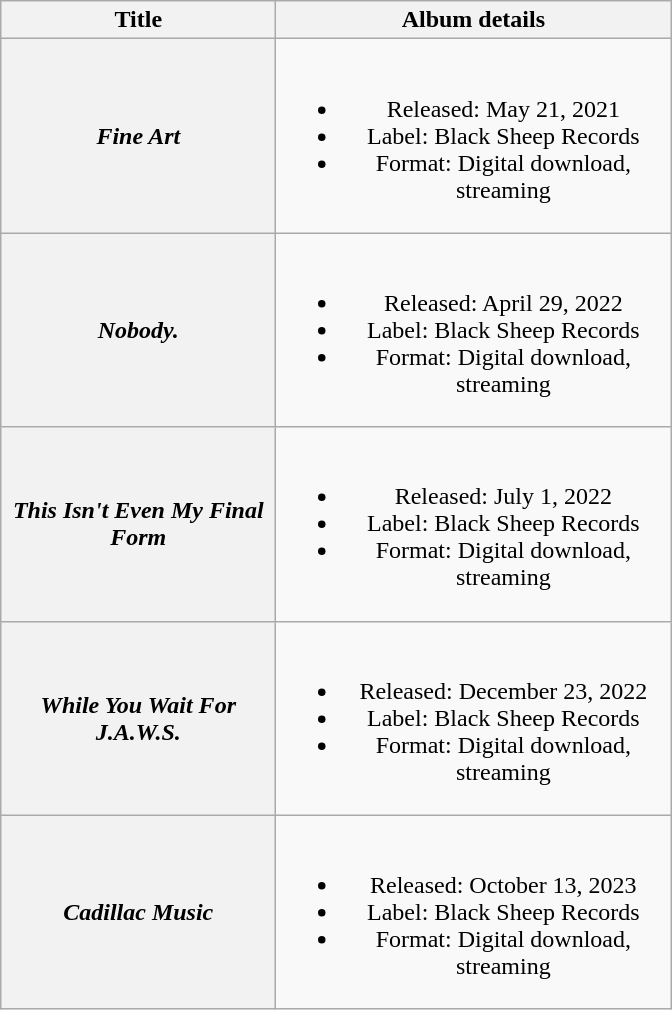<table class="wikitable plainrowheaders" style="text-align:center;">
<tr>
<th scope="col" style="width:11em;">Title</th>
<th scope="col" style="width:16em;">Album details</th>
</tr>
<tr>
<th scope="row"><em>Fine Art</em></th>
<td><br><ul><li>Released: May 21, 2021</li><li>Label: Black Sheep Records</li><li>Format: Digital download, streaming</li></ul></td>
</tr>
<tr>
<th scope="row"><em>Nobody.</em></th>
<td><br><ul><li>Released: April 29, 2022</li><li>Label: Black Sheep Records</li><li>Format: Digital download, streaming</li></ul></td>
</tr>
<tr>
<th scope="row"><em>This Isn't Even My Final Form</em></th>
<td><br><ul><li>Released: July 1, 2022</li><li>Label: Black Sheep Records</li><li>Format: Digital download, streaming</li></ul></td>
</tr>
<tr>
<th scope="row"><em>While You Wait For J.A.W.S.</em></th>
<td><br><ul><li>Released: December 23, 2022</li><li>Label: Black Sheep Records</li><li>Format: Digital download, streaming</li></ul></td>
</tr>
<tr>
<th scope="row"><em>Cadillac Music</em></th>
<td><br><ul><li>Released: October 13, 2023</li><li>Label: Black Sheep Records</li><li>Format: Digital download, streaming</li></ul></td>
</tr>
</table>
